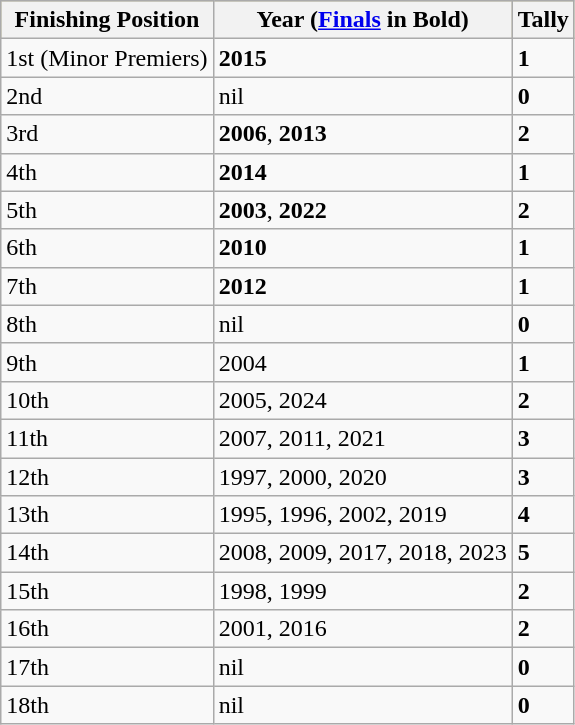<table class="wikitable">
<tr style="background:#bdb76b;">
<th>Finishing Position</th>
<th>Year (<a href='#'>Finals</a> in Bold)</th>
<th>Tally</th>
</tr>
<tr>
<td>1st (Minor Premiers)</td>
<td><strong>2015</strong></td>
<td><strong>1</strong></td>
</tr>
<tr>
<td>2nd</td>
<td>nil</td>
<td><strong>0</strong></td>
</tr>
<tr>
<td>3rd</td>
<td><strong>2006</strong>, <strong>2013</strong></td>
<td><strong>2</strong></td>
</tr>
<tr>
<td>4th</td>
<td><strong>2014</strong></td>
<td><strong>1</strong></td>
</tr>
<tr>
<td>5th</td>
<td><strong>2003</strong>, <strong>2022</strong></td>
<td><strong>2</strong></td>
</tr>
<tr>
<td>6th</td>
<td><strong>2010</strong></td>
<td><strong>1</strong></td>
</tr>
<tr>
<td>7th</td>
<td><strong>2012</strong></td>
<td><strong>1</strong></td>
</tr>
<tr>
<td>8th</td>
<td>nil</td>
<td><strong>0</strong></td>
</tr>
<tr>
<td>9th</td>
<td>2004</td>
<td><strong>1</strong></td>
</tr>
<tr>
<td>10th</td>
<td>2005, 2024</td>
<td><strong>2</strong></td>
</tr>
<tr>
<td>11th</td>
<td>2007, 2011, 2021</td>
<td><strong>3</strong></td>
</tr>
<tr>
<td>12th</td>
<td>1997, 2000, 2020</td>
<td><strong>3</strong></td>
</tr>
<tr>
<td>13th</td>
<td>1995, 1996, 2002, 2019</td>
<td><strong>4</strong></td>
</tr>
<tr>
<td>14th</td>
<td>2008, 2009, 2017, 2018, 2023</td>
<td><strong>5</strong></td>
</tr>
<tr>
<td>15th</td>
<td>1998, 1999</td>
<td><strong>2</strong></td>
</tr>
<tr>
<td>16th</td>
<td>2001, 2016</td>
<td><strong>2</strong></td>
</tr>
<tr>
<td>17th</td>
<td>nil</td>
<td><strong>0</strong></td>
</tr>
<tr>
<td>18th</td>
<td>nil</td>
<td><strong>0</strong></td>
</tr>
</table>
